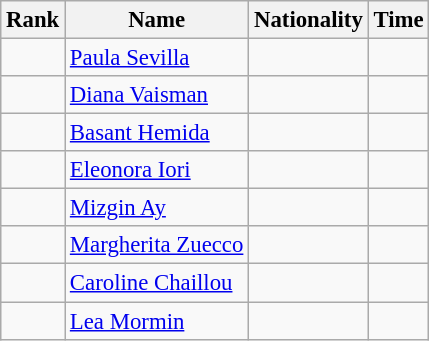<table class="wikitable sortable" style="text-align:center;font-size:95%">
<tr>
<th>Rank</th>
<th>Name</th>
<th>Nationality</th>
<th>Time</th>
</tr>
<tr>
<td></td>
<td align=left><a href='#'>Paula Sevilla</a></td>
<td align=left></td>
<td></td>
</tr>
<tr>
<td></td>
<td align=left><a href='#'>Diana Vaisman</a></td>
<td align=left></td>
<td></td>
</tr>
<tr>
<td></td>
<td align=left><a href='#'>Basant Hemida</a></td>
<td align=left></td>
<td></td>
</tr>
<tr>
<td></td>
<td align=left><a href='#'>Eleonora Iori</a></td>
<td align=left></td>
<td></td>
</tr>
<tr>
<td></td>
<td align=left><a href='#'>Mizgin Ay</a></td>
<td align=left></td>
<td></td>
</tr>
<tr>
<td></td>
<td align=left><a href='#'>Margherita Zuecco</a></td>
<td align=left></td>
<td></td>
</tr>
<tr>
<td></td>
<td align=left><a href='#'>Caroline Chaillou</a></td>
<td align=left></td>
<td></td>
</tr>
<tr>
<td></td>
<td align=left><a href='#'>Lea Mormin</a></td>
<td align=left></td>
<td></td>
</tr>
</table>
